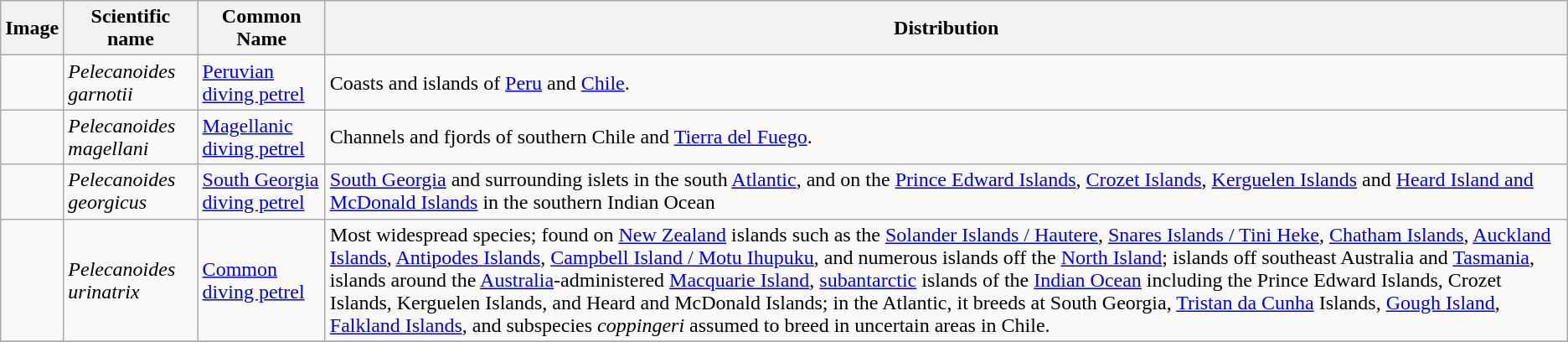<table class="wikitable">
<tr>
<th>Image</th>
<th>Scientific name</th>
<th>Common Name</th>
<th>Distribution</th>
</tr>
<tr>
<td></td>
<td><em>Pelecanoides garnotii</em></td>
<td><a href='#'>Peruvian diving petrel</a></td>
<td>Coasts and islands of <a href='#'>Peru</a> and <a href='#'>Chile</a>.</td>
</tr>
<tr>
<td></td>
<td><em>Pelecanoides magellani</em></td>
<td><a href='#'>Magellanic diving petrel</a></td>
<td>Channels and fjords of southern Chile and <a href='#'>Tierra del Fuego</a>.</td>
</tr>
<tr>
<td></td>
<td><em>Pelecanoides georgicus</em></td>
<td><a href='#'>South Georgia diving petrel</a></td>
<td><a href='#'>South Georgia</a> and surrounding islets in the south <a href='#'>Atlantic</a>, and on the <a href='#'>Prince Edward Islands</a>, <a href='#'>Crozet Islands</a>, <a href='#'>Kerguelen Islands</a> and <a href='#'>Heard Island and McDonald Islands</a> in the southern Indian Ocean</td>
</tr>
<tr>
<td></td>
<td><em>Pelecanoides urinatrix</em></td>
<td><a href='#'>Common diving petrel</a></td>
<td>Most widespread species; found on <a href='#'>New Zealand</a> islands such as the <a href='#'>Solander Islands / Hautere</a>, <a href='#'>Snares Islands / Tini Heke</a>, <a href='#'>Chatham Islands</a>, <a href='#'>Auckland Islands</a>, <a href='#'>Antipodes Islands</a>, <a href='#'>Campbell Island / Motu Ihupuku</a>, and numerous islands off the <a href='#'>North Island</a>; islands off southeast Australia and <a href='#'>Tasmania</a>, islands around the <a href='#'>Australia</a>-administered <a href='#'>Macquarie Island</a>, <a href='#'>subantarctic</a> islands of the <a href='#'>Indian Ocean</a> including the Prince Edward Islands, Crozet Islands, Kerguelen Islands, and Heard and McDonald Islands; in the Atlantic, it breeds at South Georgia, <a href='#'>Tristan da Cunha</a> Islands, <a href='#'>Gough Island</a>, <a href='#'>Falkland Islands</a>, and subspecies <em>coppingeri</em> assumed to breed in uncertain areas in Chile.</td>
</tr>
<tr>
</tr>
</table>
